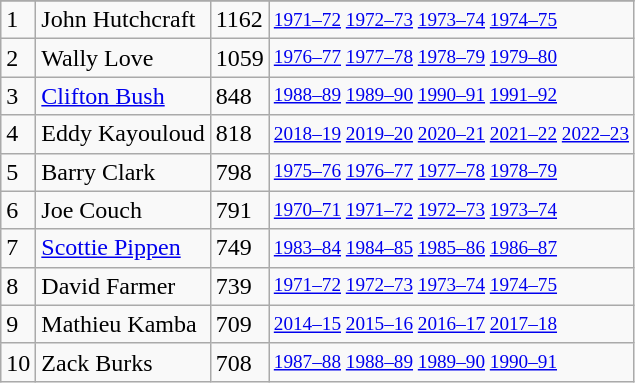<table class="wikitable">
<tr>
</tr>
<tr>
<td>1</td>
<td>John Hutchcraft</td>
<td>1162</td>
<td style="font-size:80%;"><a href='#'>1971–72</a> <a href='#'>1972–73</a> <a href='#'>1973–74</a> <a href='#'>1974–75</a></td>
</tr>
<tr>
<td>2</td>
<td>Wally Love</td>
<td>1059</td>
<td style="font-size:80%;"><a href='#'>1976–77</a> <a href='#'>1977–78</a> <a href='#'>1978–79</a> <a href='#'>1979–80</a></td>
</tr>
<tr>
<td>3</td>
<td><a href='#'>Clifton Bush</a></td>
<td>848</td>
<td style="font-size:80%;"><a href='#'>1988–89</a> <a href='#'>1989–90</a> <a href='#'>1990–91</a> <a href='#'>1991–92</a></td>
</tr>
<tr>
<td>4</td>
<td>Eddy Kayouloud</td>
<td>818</td>
<td style="font-size:80%;"><a href='#'>2018–19</a> <a href='#'>2019–20</a> <a href='#'>2020–21</a> <a href='#'>2021–22</a> <a href='#'>2022–23</a></td>
</tr>
<tr>
<td>5</td>
<td>Barry Clark</td>
<td>798</td>
<td style="font-size:80%;"><a href='#'>1975–76</a> <a href='#'>1976–77</a> <a href='#'>1977–78</a> <a href='#'>1978–79</a></td>
</tr>
<tr>
<td>6</td>
<td>Joe Couch</td>
<td>791</td>
<td style="font-size:80%;"><a href='#'>1970–71</a> <a href='#'>1971–72</a> <a href='#'>1972–73</a> <a href='#'>1973–74</a></td>
</tr>
<tr>
<td>7</td>
<td><a href='#'>Scottie Pippen</a></td>
<td>749</td>
<td style="font-size:80%;"><a href='#'>1983–84</a> <a href='#'>1984–85</a> <a href='#'>1985–86</a> <a href='#'>1986–87</a></td>
</tr>
<tr>
<td>8</td>
<td>David Farmer</td>
<td>739</td>
<td style="font-size:80%;"><a href='#'>1971–72</a> <a href='#'>1972–73</a> <a href='#'>1973–74</a> <a href='#'>1974–75</a></td>
</tr>
<tr>
<td>9</td>
<td>Mathieu Kamba</td>
<td>709</td>
<td style="font-size:80%;"><a href='#'>2014–15</a> <a href='#'>2015–16</a> <a href='#'>2016–17</a> <a href='#'>2017–18</a></td>
</tr>
<tr>
<td>10</td>
<td>Zack Burks</td>
<td>708</td>
<td style="font-size:80%;"><a href='#'>1987–88</a> <a href='#'>1988–89</a> <a href='#'>1989–90</a> <a href='#'>1990–91</a></td>
</tr>
</table>
